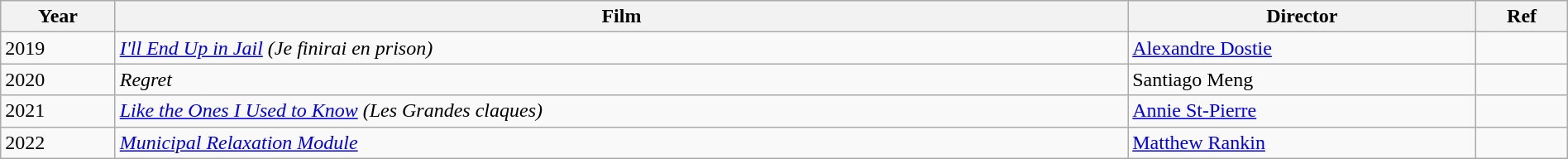<table class="wikitable sortable"  width=100%>
<tr>
<th>Year</th>
<th>Film</th>
<th>Director</th>
<th>Ref</th>
</tr>
<tr>
<td>2019</td>
<td><em><a href='#'>I'll End Up in Jail</a> (Je finirai en prison)</em></td>
<td><a href='#'>Alexandre Dostie</a></td>
<td></td>
</tr>
<tr>
<td>2020</td>
<td><em>Regret</em></td>
<td>Santiago Meng</td>
<td></td>
</tr>
<tr>
<td>2021</td>
<td><em><a href='#'>Like the Ones I Used to Know</a> (Les Grandes claques)</em></td>
<td><a href='#'>Annie St-Pierre</a></td>
<td></td>
</tr>
<tr>
<td>2022</td>
<td><em><a href='#'>Municipal Relaxation Module</a></em></td>
<td><a href='#'>Matthew Rankin</a></td>
<td></td>
</tr>
</table>
